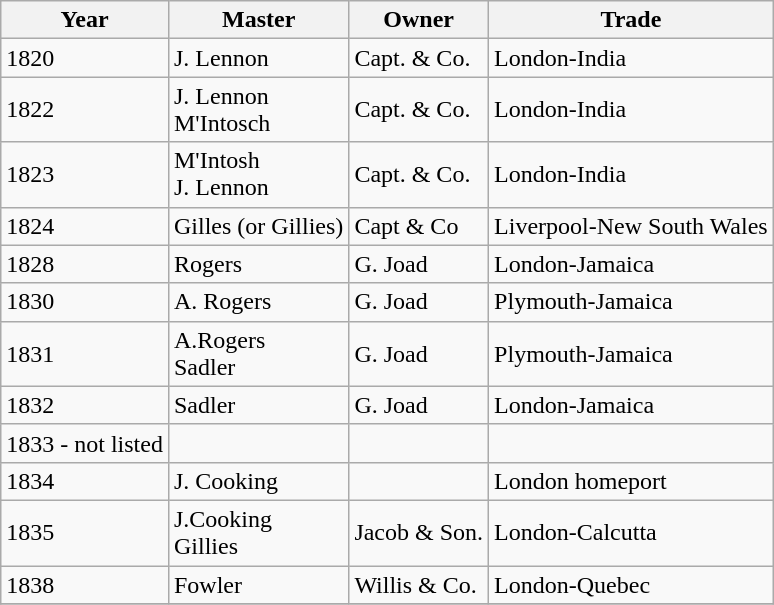<table class="sortable wikitable">
<tr>
<th>Year</th>
<th>Master</th>
<th>Owner</th>
<th>Trade</th>
</tr>
<tr>
<td>1820</td>
<td>J. Lennon</td>
<td>Capt. & Co.</td>
<td>London-India</td>
</tr>
<tr>
<td>1822</td>
<td>J. Lennon<br>M'Intosch</td>
<td>Capt. & Co.</td>
<td>London-India</td>
</tr>
<tr>
<td>1823</td>
<td>M'Intosh<br>J. Lennon</td>
<td>Capt. & Co.</td>
<td>London-India</td>
</tr>
<tr>
<td>1824</td>
<td>Gilles (or Gillies)</td>
<td>Capt & Co</td>
<td>Liverpool-New South Wales</td>
</tr>
<tr>
<td>1828</td>
<td>Rogers</td>
<td>G. Joad</td>
<td>London-Jamaica</td>
</tr>
<tr>
<td>1830</td>
<td>A. Rogers</td>
<td>G. Joad</td>
<td>Plymouth-Jamaica</td>
</tr>
<tr>
<td>1831</td>
<td>A.Rogers<br>Sadler</td>
<td>G.  Joad</td>
<td>Plymouth-Jamaica</td>
</tr>
<tr>
<td>1832</td>
<td>Sadler</td>
<td>G. Joad</td>
<td>London-Jamaica</td>
</tr>
<tr>
<td>1833 - not listed</td>
<td></td>
<td></td>
<td></td>
</tr>
<tr>
<td>1834</td>
<td>J. Cooking</td>
<td></td>
<td>London homeport</td>
</tr>
<tr>
<td>1835</td>
<td>J.Cooking<br>Gillies</td>
<td>Jacob & Son.</td>
<td>London-Calcutta</td>
</tr>
<tr>
<td>1838</td>
<td>Fowler</td>
<td>Willis & Co.</td>
<td>London-Quebec</td>
</tr>
<tr>
</tr>
</table>
